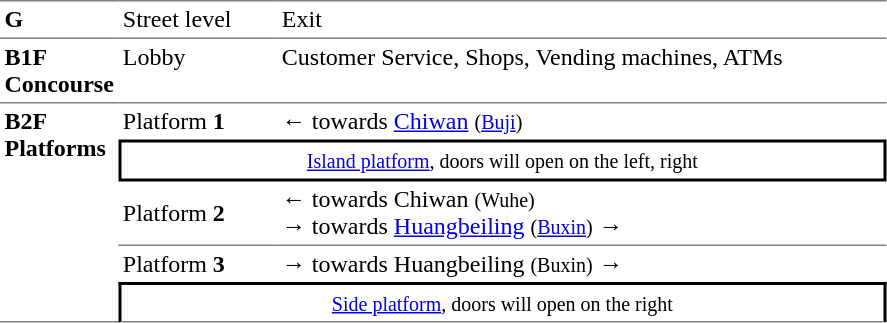<table table border=0 cellspacing=0 cellpadding=3>
<tr>
<td style="border-top:solid 1px gray;" width=50 valign=top><strong>G</strong></td>
<td style="border-top:solid 1px gray;" width=100 valign=top>Street level</td>
<td style="border-top:solid 1px gray;" width=400 valign=top>Exit</td>
</tr>
<tr>
<td style="border-bottom:solid 1px gray; border-top:solid 1px gray;" valign=top width=50><strong>B1F<br>Concourse</strong></td>
<td style="border-bottom:solid 1px gray; border-top:solid 1px gray;" valign=top width=100>Lobby</td>
<td style="border-bottom:solid 1px gray; border-top:solid 1px gray;" valign=top width=400>Customer Service, Shops, Vending machines, ATMs</td>
</tr>
<tr>
<td style="border-bottom:solid 1px gray;" rowspan="5" valign=top><strong>B2F<br>Platforms</strong></td>
<td>Platform <strong>1</strong></td>
<td>←  towards <a href='#'>Chiwan</a> <small>(<a href='#'>Buji</a>)</small></td>
</tr>
<tr>
<td style="border-right:solid 2px black;border-left:solid 2px black;border-top:solid 2px black;border-bottom:solid 2px black;text-align:center;" colspan=2><small><a href='#'>Island platform</a>, doors will open on the left, right</small></td>
</tr>
<tr>
<td style="border-bottom:solid 1px gray;">Platform <strong>2</strong></td>
<td style="border-bottom:solid 1px gray;">←  towards Chiwan <small>(Wuhe)</small><br><span>→</span>  towards <a href='#'>Huangbeiling</a> <small>(<a href='#'>Buxin</a>)</small> →</td>
</tr>
<tr>
<td>Platform <strong>3</strong></td>
<td><span>→</span>  towards Huangbeiling <small>(Buxin)</small> →</td>
</tr>
<tr>
<td style="border-right:solid 2px black;border-left:solid 2px black;border-top:solid 2px black;border-bottom:solid 1px gray;" colspan="2"  align=center><small><a href='#'>Side platform</a>, doors will open on the right</small></td>
</tr>
</table>
